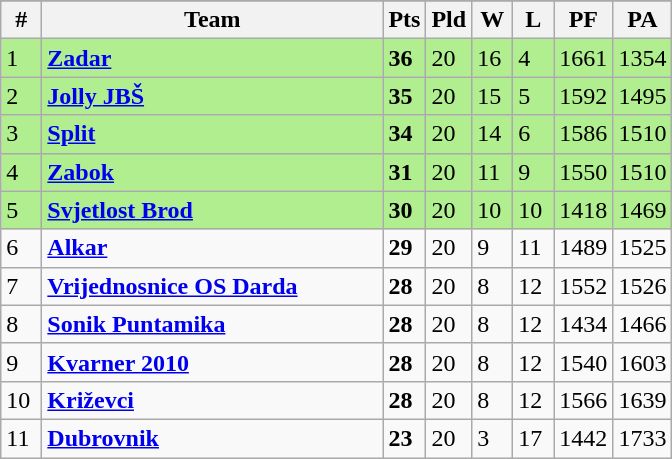<table class=wikitable>
<tr align=center>
</tr>
<tr>
<th width=20>#</th>
<th width=220>Team</th>
<th width=20>Pts</th>
<th width=20>Pld</th>
<th width=20>W</th>
<th width=20>L</th>
<th width=30>PF</th>
<th width=30>PA</th>
</tr>
<tr bgcolor=B0EE90>
<td>1</td>
<td align="left"><strong><a href='#'>Zadar</a></strong></td>
<td><strong>36</strong></td>
<td>20</td>
<td>16</td>
<td>4</td>
<td>1661</td>
<td>1354</td>
</tr>
<tr bgcolor=B0EE90>
<td>2</td>
<td align="left"><strong><a href='#'>Jolly JBŠ</a></strong></td>
<td><strong>35</strong></td>
<td>20</td>
<td>15</td>
<td>5</td>
<td>1592</td>
<td>1495</td>
</tr>
<tr bgcolor=B0EE90>
<td>3</td>
<td align="left"><strong><a href='#'>Split</a></strong></td>
<td><strong>34</strong></td>
<td>20</td>
<td>14</td>
<td>6</td>
<td>1586</td>
<td>1510</td>
</tr>
<tr bgcolor=B0EE90>
<td>4</td>
<td align="left"><strong><a href='#'>Zabok</a></strong></td>
<td><strong>31</strong></td>
<td>20</td>
<td>11</td>
<td>9</td>
<td>1550</td>
<td>1510</td>
</tr>
<tr bgcolor=B0EE90>
<td>5</td>
<td align="left"><strong><a href='#'>Svjetlost Brod</a></strong></td>
<td><strong>30</strong></td>
<td>20</td>
<td>10</td>
<td>10</td>
<td>1418</td>
<td>1469</td>
</tr>
<tr>
<td>6</td>
<td align="left"><strong><a href='#'>Alkar</a></strong></td>
<td><strong>29</strong></td>
<td>20</td>
<td>9</td>
<td>11</td>
<td>1489</td>
<td>1525</td>
</tr>
<tr>
<td>7</td>
<td align="left"><strong><a href='#'>Vrijednosnice OS Darda</a></strong></td>
<td><strong>28</strong></td>
<td>20</td>
<td>8</td>
<td>12</td>
<td>1552</td>
<td>1526</td>
</tr>
<tr>
<td>8</td>
<td align="left"><strong><a href='#'>Sonik Puntamika</a></strong></td>
<td><strong>28</strong></td>
<td>20</td>
<td>8</td>
<td>12</td>
<td>1434</td>
<td>1466</td>
</tr>
<tr>
<td>9</td>
<td align="left"><strong><a href='#'>Kvarner 2010</a></strong></td>
<td><strong>28</strong></td>
<td>20</td>
<td>8</td>
<td>12</td>
<td>1540</td>
<td>1603</td>
</tr>
<tr>
<td>10</td>
<td align="left"><strong><a href='#'>Križevci</a></strong></td>
<td><strong>28</strong></td>
<td>20</td>
<td>8</td>
<td>12</td>
<td>1566</td>
<td>1639</td>
</tr>
<tr>
<td>11</td>
<td align="left"><strong><a href='#'>Dubrovnik</a></strong></td>
<td><strong>23</strong></td>
<td>20</td>
<td>3</td>
<td>17</td>
<td>1442</td>
<td>1733</td>
</tr>
</table>
